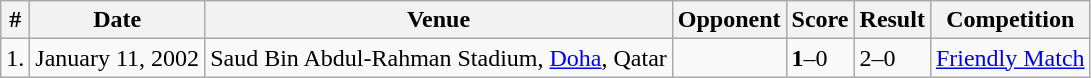<table class="wikitable">
<tr>
<th>#</th>
<th>Date</th>
<th>Venue</th>
<th>Opponent</th>
<th>Score</th>
<th>Result</th>
<th>Competition</th>
</tr>
<tr>
<td>1.</td>
<td>January 11, 2002</td>
<td>Saud Bin Abdul-Rahman Stadium, <a href='#'>Doha</a>, Qatar</td>
<td></td>
<td><strong>1</strong>–0</td>
<td>2–0</td>
<td><a href='#'>Friendly Match</a></td>
</tr>
</table>
